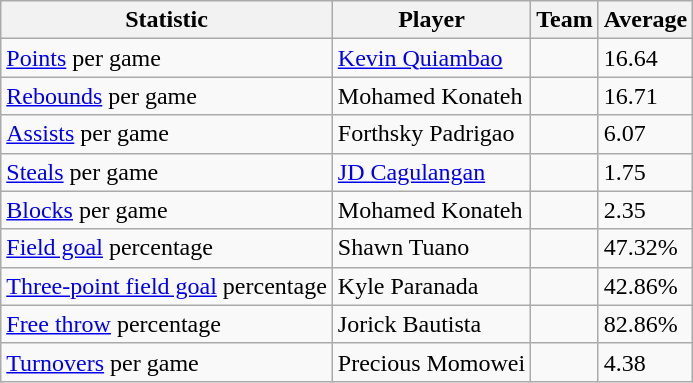<table class="wikitable">
<tr>
<th>Statistic</th>
<th>Player</th>
<th>Team</th>
<th>Average</th>
</tr>
<tr>
<td><a href='#'>Points</a> per game</td>
<td> <a href='#'>Kevin Quiambao</a></td>
<td></td>
<td>16.64</td>
</tr>
<tr>
<td><a href='#'>Rebounds</a> per game</td>
<td> Mohamed Konateh</td>
<td></td>
<td>16.71</td>
</tr>
<tr>
<td><a href='#'>Assists</a> per game</td>
<td> Forthsky Padrigao</td>
<td></td>
<td>6.07</td>
</tr>
<tr>
<td><a href='#'>Steals</a> per game</td>
<td> <a href='#'>JD Cagulangan</a></td>
<td></td>
<td>1.75</td>
</tr>
<tr>
<td><a href='#'>Blocks</a> per game</td>
<td> Mohamed Konateh</td>
<td></td>
<td>2.35</td>
</tr>
<tr>
<td><a href='#'>Field goal</a> percentage</td>
<td> Shawn Tuano</td>
<td></td>
<td>47.32%</td>
</tr>
<tr>
<td><a href='#'>Three-point field goal</a> percentage</td>
<td> Kyle Paranada</td>
<td></td>
<td>42.86%</td>
</tr>
<tr>
<td><a href='#'>Free throw</a> percentage</td>
<td> Jorick Bautista</td>
<td></td>
<td>82.86%</td>
</tr>
<tr>
<td><a href='#'>Turnovers</a> per game</td>
<td> Precious Momowei</td>
<td></td>
<td>4.38</td>
</tr>
</table>
